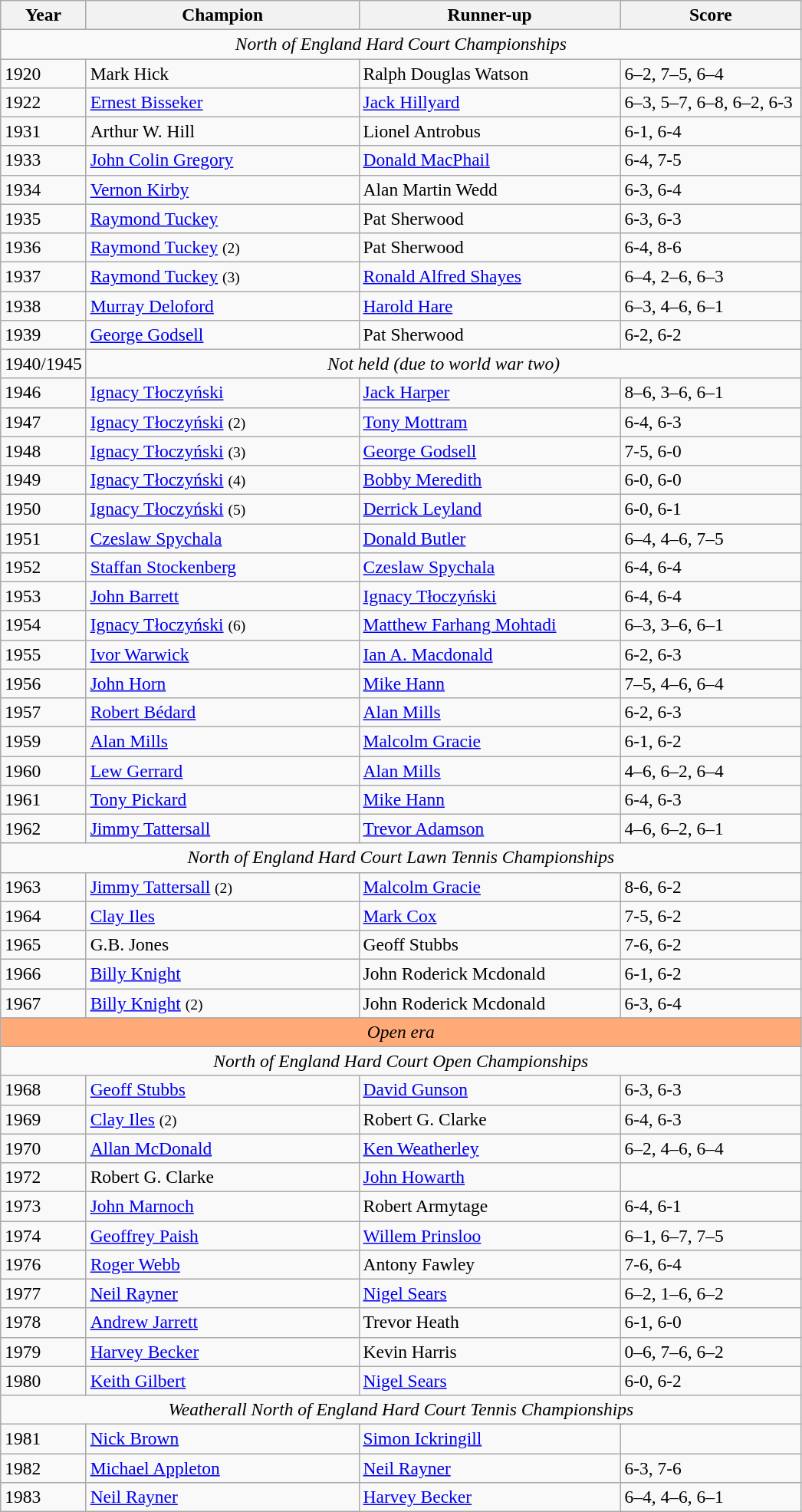<table class=wikitable style=font-size:98%>
<tr>
<th width="30">Year</th>
<th width="230">Champion</th>
<th width="220">Runner-up</th>
<th width="150">Score</th>
</tr>
<tr>
<td colspan=4 align=center><em>North of England Hard Court Championships</em></td>
</tr>
<tr>
<td>1920</td>
<td> Mark Hick</td>
<td> Ralph Douglas Watson</td>
<td>6–2, 7–5, 6–4</td>
</tr>
<tr>
<td>1922</td>
<td> <a href='#'>Ernest Bisseker</a></td>
<td> <a href='#'>Jack Hillyard</a></td>
<td>6–3, 5–7, 6–8, 6–2, 6-3</td>
</tr>
<tr>
<td>1931</td>
<td> Arthur W. Hill</td>
<td> Lionel Antrobus</td>
<td>6-1, 6-4</td>
</tr>
<tr>
<td>1933</td>
<td> <a href='#'>John Colin Gregory</a></td>
<td> <a href='#'>Donald MacPhail</a></td>
<td>6-4, 7-5</td>
</tr>
<tr>
<td>1934</td>
<td> <a href='#'>Vernon Kirby</a></td>
<td> Alan Martin Wedd</td>
<td>6-3, 6-4</td>
</tr>
<tr>
<td>1935</td>
<td> <a href='#'>Raymond Tuckey</a></td>
<td> Pat Sherwood</td>
<td>6-3, 6-3</td>
</tr>
<tr>
<td>1936</td>
<td> <a href='#'>Raymond Tuckey</a> <small>(2)</small></td>
<td> Pat Sherwood</td>
<td>6-4, 8-6</td>
</tr>
<tr>
<td>1937</td>
<td> <a href='#'>Raymond Tuckey</a> <small>(3)</small></td>
<td> <a href='#'>Ronald Alfred Shayes</a></td>
<td>6–4, 2–6, 6–3</td>
</tr>
<tr>
<td>1938</td>
<td> <a href='#'>Murray Deloford</a></td>
<td> <a href='#'>Harold Hare</a></td>
<td>6–3, 4–6, 6–1</td>
</tr>
<tr>
<td>1939</td>
<td> <a href='#'>George Godsell</a></td>
<td> Pat Sherwood</td>
<td>6-2, 6-2</td>
</tr>
<tr>
<td>1940/1945</td>
<td colspan=4 align=center><em>Not held (due to world war two)</em></td>
</tr>
<tr>
<td>1946</td>
<td> <a href='#'>Ignacy Tłoczyński</a></td>
<td> <a href='#'>Jack Harper</a></td>
<td>8–6, 3–6, 6–1</td>
</tr>
<tr>
<td>1947</td>
<td> <a href='#'>Ignacy Tłoczyński</a> <small>(2)</small></td>
<td> <a href='#'>Tony Mottram</a></td>
<td>6-4, 6-3</td>
</tr>
<tr>
<td>1948</td>
<td> <a href='#'>Ignacy Tłoczyński</a> <small>(3)</small></td>
<td> <a href='#'>George Godsell</a></td>
<td>7-5, 6-0</td>
</tr>
<tr>
<td>1949</td>
<td> <a href='#'>Ignacy Tłoczyński</a> <small>(4)</small></td>
<td> <a href='#'>Bobby Meredith</a></td>
<td>6-0, 6-0</td>
</tr>
<tr>
<td>1950</td>
<td> <a href='#'>Ignacy Tłoczyński</a> <small>(5)</small></td>
<td> <a href='#'>Derrick Leyland</a></td>
<td>6-0, 6-1</td>
</tr>
<tr>
<td>1951</td>
<td> <a href='#'>Czeslaw Spychala</a></td>
<td> <a href='#'>Donald Butler</a></td>
<td>6–4, 4–6, 7–5</td>
</tr>
<tr>
<td>1952</td>
<td> <a href='#'>Staffan Stockenberg</a></td>
<td> <a href='#'>Czeslaw Spychala</a></td>
<td>6-4, 6-4</td>
</tr>
<tr>
<td>1953</td>
<td> <a href='#'>John Barrett</a></td>
<td> <a href='#'>Ignacy Tłoczyński</a></td>
<td>6-4, 6-4</td>
</tr>
<tr>
<td>1954</td>
<td> <a href='#'>Ignacy Tłoczyński</a> <small>(6)</small></td>
<td> <a href='#'>Matthew Farhang Mohtadi</a></td>
<td>6–3, 3–6, 6–1</td>
</tr>
<tr>
<td>1955</td>
<td> <a href='#'>Ivor Warwick</a></td>
<td> <a href='#'>Ian A. Macdonald</a></td>
<td>6-2, 6-3</td>
</tr>
<tr>
<td>1956</td>
<td> <a href='#'>John Horn</a></td>
<td> <a href='#'>Mike Hann</a></td>
<td>7–5, 4–6, 6–4</td>
</tr>
<tr>
<td>1957</td>
<td> <a href='#'>Robert Bédard</a></td>
<td> <a href='#'>Alan Mills</a></td>
<td>6-2, 6-3</td>
</tr>
<tr>
<td>1959</td>
<td> <a href='#'>Alan Mills</a></td>
<td> <a href='#'>Malcolm Gracie</a></td>
<td>6-1, 6-2</td>
</tr>
<tr>
<td>1960</td>
<td> <a href='#'>Lew Gerrard</a></td>
<td> <a href='#'>Alan Mills</a></td>
<td>4–6, 6–2, 6–4</td>
</tr>
<tr>
<td>1961</td>
<td>  <a href='#'>Tony Pickard</a></td>
<td> <a href='#'>Mike Hann</a></td>
<td>6-4, 6-3</td>
</tr>
<tr>
<td>1962</td>
<td> <a href='#'>Jimmy Tattersall</a></td>
<td> <a href='#'>Trevor Adamson</a></td>
<td>4–6, 6–2, 6–1</td>
</tr>
<tr>
<td colspan=4 align=center><em>North of England Hard Court Lawn Tennis Championships</em></td>
</tr>
<tr>
<td>1963</td>
<td> <a href='#'>Jimmy Tattersall</a> <small>(2)</small></td>
<td> <a href='#'>Malcolm Gracie</a></td>
<td>8-6, 6-2</td>
</tr>
<tr>
<td>1964</td>
<td> <a href='#'>Clay Iles</a></td>
<td> <a href='#'>Mark Cox</a></td>
<td>7-5, 6-2</td>
</tr>
<tr>
<td>1965</td>
<td> G.B. Jones</td>
<td> Geoff Stubbs</td>
<td>7-6, 6-2</td>
</tr>
<tr>
<td>1966</td>
<td> <a href='#'>Billy Knight</a></td>
<td> John Roderick Mcdonald</td>
<td>6-1, 6-2</td>
</tr>
<tr>
<td>1967</td>
<td> <a href='#'>Billy Knight</a> <small>(2)</small></td>
<td> John Roderick Mcdonald</td>
<td>6-3, 6-4</td>
</tr>
<tr style=background-color:#ffaa77>
<td colspan=4 align=center><em>Open era </em></td>
</tr>
<tr>
<td colspan=4 align=center><em>North of England Hard Court Open Championships</em></td>
</tr>
<tr>
<td>1968</td>
<td> <a href='#'>Geoff Stubbs</a></td>
<td> <a href='#'>David Gunson</a></td>
<td>6-3, 6-3</td>
</tr>
<tr>
<td>1969</td>
<td> <a href='#'>Clay Iles</a> <small>(2)</small></td>
<td> Robert G. Clarke</td>
<td>6-4, 6-3</td>
</tr>
<tr>
<td>1970</td>
<td> <a href='#'>Allan McDonald</a></td>
<td> <a href='#'>Ken Weatherley</a></td>
<td>6–2, 4–6, 6–4</td>
</tr>
<tr>
<td>1972</td>
<td>  Robert G. Clarke</td>
<td> <a href='#'>John Howarth</a></td>
<td></td>
</tr>
<tr>
<td>1973</td>
<td> <a href='#'>John Marnoch</a></td>
<td> Robert Armytage</td>
<td>6-4, 6-1</td>
</tr>
<tr>
<td>1974</td>
<td> <a href='#'>Geoffrey Paish</a></td>
<td> <a href='#'>Willem Prinsloo</a></td>
<td>6–1, 6–7, 7–5</td>
</tr>
<tr>
<td>1976</td>
<td> <a href='#'>Roger Webb</a></td>
<td> Antony Fawley</td>
<td>7-6, 6-4</td>
</tr>
<tr>
<td>1977</td>
<td> <a href='#'>Neil Rayner</a></td>
<td> <a href='#'>Nigel Sears</a></td>
<td>6–2, 1–6, 6–2</td>
</tr>
<tr>
<td>1978</td>
<td> <a href='#'>Andrew Jarrett</a></td>
<td> Trevor Heath</td>
<td>6-1, 6-0</td>
</tr>
<tr>
<td>1979</td>
<td> <a href='#'>Harvey Becker</a></td>
<td> Kevin Harris</td>
<td>0–6, 7–6, 6–2</td>
</tr>
<tr>
<td>1980</td>
<td> <a href='#'>Keith Gilbert</a></td>
<td> <a href='#'>Nigel Sears</a></td>
<td>6-0, 6-2</td>
</tr>
<tr>
<td colspan=4 align=center><em>Weatherall North of England Hard Court Tennis Championships </em></td>
</tr>
<tr>
<td>1981</td>
<td> <a href='#'>Nick Brown</a></td>
<td> <a href='#'>Simon Ickringill</a></td>
<td></td>
</tr>
<tr>
<td>1982</td>
<td> <a href='#'>Michael Appleton</a></td>
<td> <a href='#'>Neil Rayner</a></td>
<td>6-3, 7-6</td>
</tr>
<tr>
<td>1983</td>
<td> <a href='#'>Neil Rayner</a></td>
<td> <a href='#'>Harvey Becker</a></td>
<td>6–4, 4–6, 6–1</td>
</tr>
</table>
